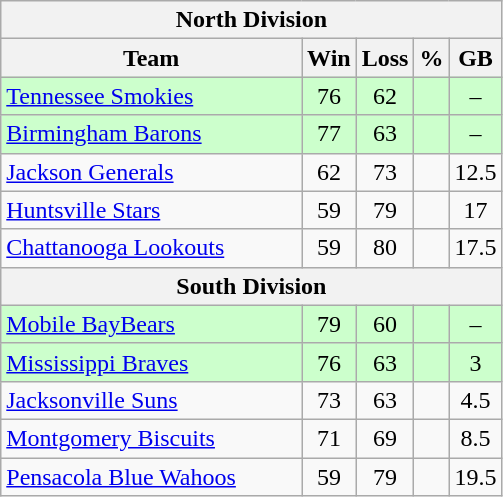<table class="wikitable">
<tr>
<th colspan="5">North Division</th>
</tr>
<tr>
<th width="60%">Team</th>
<th>Win</th>
<th>Loss</th>
<th>%</th>
<th>GB</th>
</tr>
<tr align=center bgcolor=ccffcc>
<td align=left><a href='#'>Tennessee Smokies</a></td>
<td>76</td>
<td>62</td>
<td></td>
<td>–</td>
</tr>
<tr align=center bgcolor=ccffcc>
<td align=left><a href='#'>Birmingham Barons</a></td>
<td>77</td>
<td>63</td>
<td></td>
<td>–</td>
</tr>
<tr align=center>
<td align=left><a href='#'>Jackson Generals</a></td>
<td>62</td>
<td>73</td>
<td></td>
<td>12.5</td>
</tr>
<tr align=center>
<td align=left><a href='#'>Huntsville Stars</a></td>
<td>59</td>
<td>79</td>
<td></td>
<td>17</td>
</tr>
<tr align=center>
<td align=left><a href='#'>Chattanooga Lookouts</a></td>
<td>59</td>
<td>80</td>
<td></td>
<td>17.5</td>
</tr>
<tr>
<th colspan="5">South Division</th>
</tr>
<tr align=center bgcolor=ccffcc>
<td align=left><a href='#'>Mobile BayBears</a></td>
<td>79</td>
<td>60</td>
<td></td>
<td>–</td>
</tr>
<tr align=center bgcolor=ccffcc>
<td align=left><a href='#'>Mississippi Braves</a></td>
<td>76</td>
<td>63</td>
<td></td>
<td>3</td>
</tr>
<tr align=center>
<td align=left><a href='#'>Jacksonville Suns</a></td>
<td>73</td>
<td>63</td>
<td></td>
<td>4.5</td>
</tr>
<tr align=center>
<td align=left><a href='#'>Montgomery Biscuits</a></td>
<td>71</td>
<td>69</td>
<td></td>
<td>8.5</td>
</tr>
<tr align=center>
<td align=left><a href='#'>Pensacola Blue Wahoos</a></td>
<td>59</td>
<td>79</td>
<td></td>
<td>19.5</td>
</tr>
</table>
